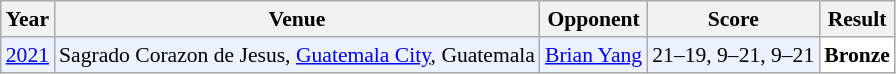<table class="sortable wikitable" style="font-size: 90%;">
<tr>
<th>Year</th>
<th>Venue</th>
<th>Opponent</th>
<th>Score</th>
<th>Result</th>
</tr>
<tr style="background:#ECF2FF">
<td align="center"><a href='#'>2021</a></td>
<td align="left">Sagrado Corazon de Jesus, <a href='#'>Guatemala City</a>, Guatemala</td>
<td align="left"> <a href='#'>Brian Yang</a></td>
<td align="left">21–19, 9–21, 9–21</td>
<td style="text-align:left; background:white"> <strong>Bronze</strong></td>
</tr>
</table>
